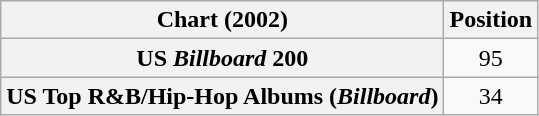<table class="wikitable sortable plainrowheaders" style="text-align:center">
<tr>
<th scope="col">Chart (2002)</th>
<th scope="col">Position</th>
</tr>
<tr>
<th scope="row">US <em>Billboard</em> 200</th>
<td>95</td>
</tr>
<tr>
<th scope="row">US Top R&B/Hip-Hop Albums (<em>Billboard</em>)</th>
<td>34</td>
</tr>
</table>
